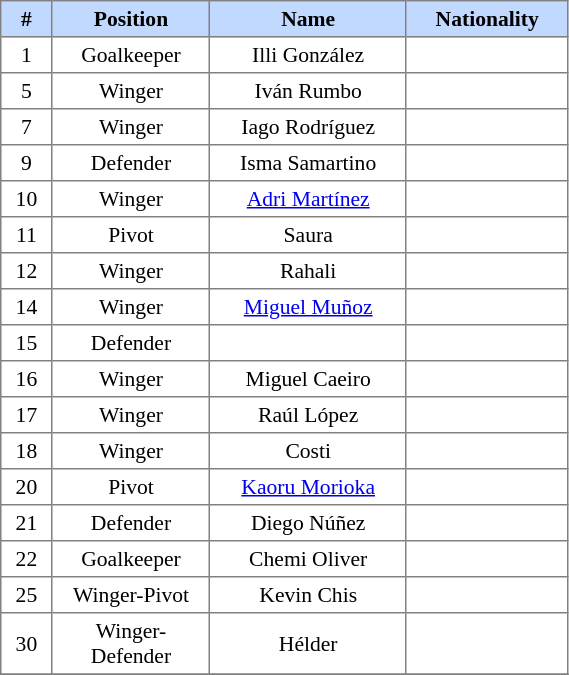<table border=1 style="border-collapse:collapse; font-size:90%;" cellpadding=3 cellspacing=0 width=30%>
<tr bgcolor=#C1D8FF>
<th width=2%>#</th>
<th width=5%>Position</th>
<th width=10%>Name</th>
<th width=5%>Nationality</th>
</tr>
<tr align=center>
<td>1</td>
<td>Goalkeeper</td>
<td>Illi González</td>
<td></td>
</tr>
<tr align=center>
<td>5</td>
<td>Winger</td>
<td>Iván Rumbo</td>
<td></td>
</tr>
<tr align=center>
<td>7</td>
<td>Winger</td>
<td>Iago Rodríguez</td>
<td></td>
</tr>
<tr align=center>
<td>9</td>
<td>Defender</td>
<td>Isma Samartino</td>
<td></td>
</tr>
<tr align=center>
<td>10</td>
<td>Winger</td>
<td><a href='#'>Adri Martínez</a></td>
<td></td>
</tr>
<tr align=center>
<td>11</td>
<td>Pivot</td>
<td>Saura</td>
<td></td>
</tr>
<tr align=center>
<td>12</td>
<td>Winger</td>
<td>Rahali</td>
<td></td>
</tr>
<tr align=center>
<td>14</td>
<td>Winger</td>
<td><a href='#'>Miguel Muñoz</a></td>
<td></td>
</tr>
<tr align=center>
<td>15</td>
<td>Defender</td>
<td></td>
<td></td>
</tr>
<tr align=center>
<td>16</td>
<td>Winger</td>
<td>Miguel Caeiro</td>
<td></td>
</tr>
<tr align=center>
<td>17</td>
<td>Winger</td>
<td>Raúl López</td>
<td></td>
</tr>
<tr align=center>
<td>18</td>
<td>Winger</td>
<td>Costi</td>
<td></td>
</tr>
<tr align=center>
<td>20</td>
<td>Pivot</td>
<td><a href='#'>Kaoru Morioka</a></td>
<td></td>
</tr>
<tr align=center>
<td>21</td>
<td>Defender</td>
<td>Diego Núñez</td>
<td></td>
</tr>
<tr align=center>
<td>22</td>
<td>Goalkeeper</td>
<td>Chemi Oliver</td>
<td></td>
</tr>
<tr align=center>
<td>25</td>
<td>Winger-Pivot</td>
<td>Kevin Chis</td>
<td></td>
</tr>
<tr align=center>
<td>30</td>
<td>Winger-Defender</td>
<td>Hélder</td>
<td></td>
</tr>
<tr align=center>
</tr>
</table>
